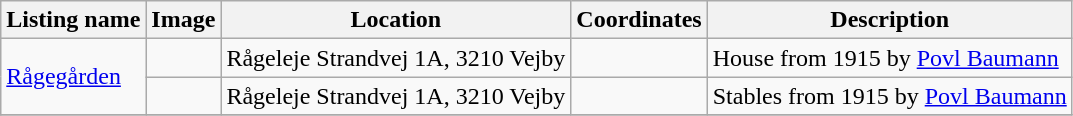<table class="wikitable sortable">
<tr>
<th>Listing name</th>
<th>Image</th>
<th>Location</th>
<th>Coordinates</th>
<th>Description</th>
</tr>
<tr>
<td rowspan="2"><a href='#'>Rågegården</a></td>
<td></td>
<td>Rågeleje Strandvej 1A, 3210 Vejby</td>
<td></td>
<td>House from 1915 by <a href='#'>Povl Baumann</a></td>
</tr>
<tr>
<td></td>
<td>Rågeleje Strandvej 1A, 3210 Vejby</td>
<td></td>
<td>Stables from 1915 by <a href='#'>Povl Baumann</a></td>
</tr>
<tr>
</tr>
</table>
